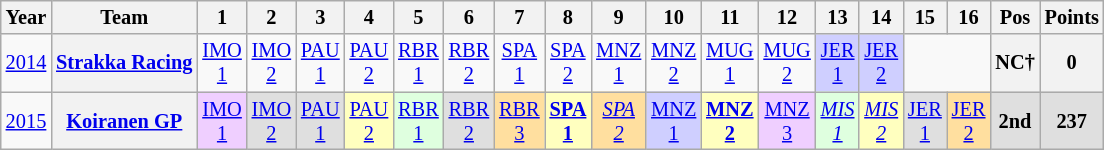<table class="wikitable" style="text-align:center; font-size:85%">
<tr>
<th>Year</th>
<th>Team</th>
<th>1</th>
<th>2</th>
<th>3</th>
<th>4</th>
<th>5</th>
<th>6</th>
<th>7</th>
<th>8</th>
<th>9</th>
<th>10</th>
<th>11</th>
<th>12</th>
<th>13</th>
<th>14</th>
<th>15</th>
<th>16</th>
<th>Pos</th>
<th>Points</th>
</tr>
<tr>
<td><a href='#'>2014</a></td>
<th><a href='#'>Strakka Racing</a></th>
<td style="background:#;"><a href='#'>IMO<br>1</a><br></td>
<td style="background:#;"><a href='#'>IMO<br>2</a><br></td>
<td style="background:#;"><a href='#'>PAU<br>1</a><br></td>
<td style="background:#;"><a href='#'>PAU<br>2</a><br></td>
<td style="background:#;"><a href='#'>RBR<br>1</a><br></td>
<td style="background:#;"><a href='#'>RBR<br>2</a><br></td>
<td style="background:#;"><a href='#'>SPA<br>1</a><br></td>
<td style="background:#;"><a href='#'>SPA<br>2</a><br></td>
<td style="background:#;"><a href='#'>MNZ<br>1</a><br></td>
<td style="background:#;"><a href='#'>MNZ<br>2</a><br></td>
<td style="background:#;"><a href='#'>MUG<br>1</a><br></td>
<td style="background:#;"><a href='#'>MUG<br>2</a><br></td>
<td style="background:#cfcfff;"><a href='#'>JER<br>1</a><br></td>
<td style="background:#cfcfff;"><a href='#'>JER<br>2</a><br></td>
<td colspan=2></td>
<th>NC†</th>
<th>0</th>
</tr>
<tr>
<td><a href='#'>2015</a></td>
<th nowrap><a href='#'>Koiranen GP</a></th>
<td style="background:#EFCFFF;"><a href='#'>IMO<br>1</a><br></td>
<td style="background:#DFDFDF;"><a href='#'>IMO<br>2</a><br></td>
<td style="background:#DFDFDF;"><a href='#'>PAU<br>1</a><br></td>
<td style="background:#FFFFBF;"><a href='#'>PAU<br>2</a><br></td>
<td style="background:#DFFFDF;"><a href='#'>RBR<br>1</a><br></td>
<td style="background:#DFDFDF;"><a href='#'>RBR<br>2</a><br></td>
<td style="background:#FFDF9F;"><a href='#'>RBR<br>3</a><br></td>
<td style="background:#FFFFBF;"><strong><a href='#'>SPA<br>1</a></strong><br></td>
<td style="background:#FFDF9F;"><em><a href='#'>SPA<br>2</a></em><br></td>
<td style="background:#CFCFFF;"><a href='#'>MNZ<br>1</a><br></td>
<td style="background:#FFFFBF;"><strong><a href='#'>MNZ<br>2</a></strong><br></td>
<td style="background:#EFCFFF;"><a href='#'>MNZ<br>3</a><br></td>
<td style="background:#DFFFDF;"><em><a href='#'>MIS<br>1</a></em><br></td>
<td style="background:#FFFFBF;"><em><a href='#'>MIS<br>2</a></em><br></td>
<td style="background:#DFDFDF;"><a href='#'>JER<br>1</a><br></td>
<td style="background:#FFDF9F;"><a href='#'>JER<br>2</a><br></td>
<th style="background:#DFDFDF;">2nd</th>
<th style="background:#DFDFDF;">237</th>
</tr>
</table>
